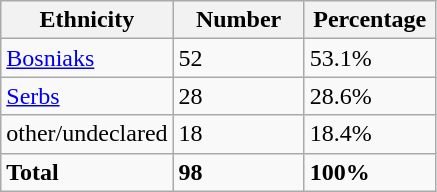<table class="wikitable">
<tr>
<th width="100px">Ethnicity</th>
<th width="80px">Number</th>
<th width="80px">Percentage</th>
</tr>
<tr>
<td><a href='#'>Bosniaks</a></td>
<td>52</td>
<td>53.1%</td>
</tr>
<tr>
<td><a href='#'>Serbs</a></td>
<td>28</td>
<td>28.6%</td>
</tr>
<tr>
<td>other/undeclared</td>
<td>18</td>
<td>18.4%</td>
</tr>
<tr>
<td><strong>Total</strong></td>
<td><strong>98</strong></td>
<td><strong>100%</strong></td>
</tr>
</table>
